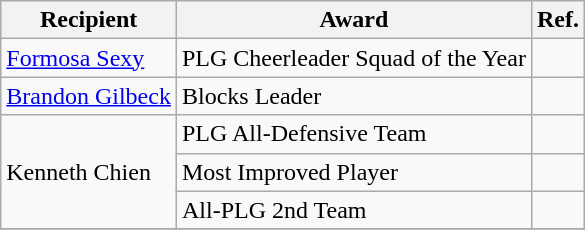<table class="wikitable">
<tr>
<th>Recipient</th>
<th>Award</th>
<th>Ref.</th>
</tr>
<tr>
<td><a href='#'>Formosa Sexy</a></td>
<td>PLG Cheerleader Squad of the Year</td>
<td></td>
</tr>
<tr>
<td><a href='#'>Brandon Gilbeck</a></td>
<td>Blocks Leader</td>
<td></td>
</tr>
<tr>
<td rowspan=3>Kenneth Chien</td>
<td>PLG All-Defensive Team</td>
<td></td>
</tr>
<tr>
<td>Most Improved Player</td>
<td></td>
</tr>
<tr>
<td>All-PLG 2nd Team</td>
<td></td>
</tr>
<tr>
</tr>
</table>
